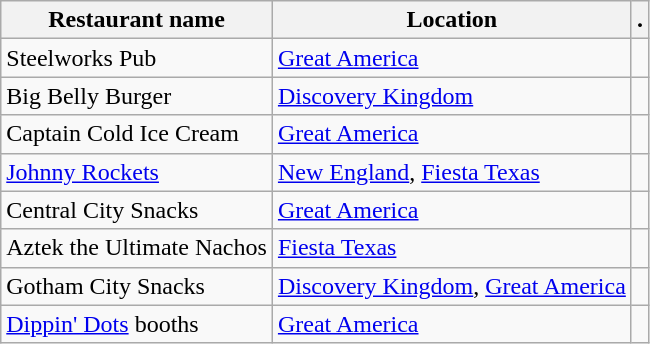<table class="wikitable sortable">
<tr>
<th>Restaurant name</th>
<th>Location</th>
<th>.</th>
</tr>
<tr>
<td>Steelworks Pub</td>
<td><a href='#'>Great America</a></td>
<td></td>
</tr>
<tr>
<td>Big Belly Burger</td>
<td><a href='#'>Discovery Kingdom</a></td>
<td></td>
</tr>
<tr>
<td>Captain Cold Ice Cream</td>
<td><a href='#'>Great America</a></td>
<td></td>
</tr>
<tr>
<td><a href='#'>Johnny Rockets</a></td>
<td><a href='#'>New England</a>, <a href='#'>Fiesta Texas</a></td>
<td></td>
</tr>
<tr>
<td>Central City Snacks</td>
<td><a href='#'>Great America</a></td>
<td></td>
</tr>
<tr>
<td>Aztek the Ultimate Nachos</td>
<td><a href='#'>Fiesta Texas</a></td>
<td></td>
</tr>
<tr>
<td>Gotham City Snacks</td>
<td><a href='#'>Discovery Kingdom</a>, <a href='#'>Great America</a></td>
<td></td>
</tr>
<tr>
<td><a href='#'>Dippin' Dots</a> booths</td>
<td><a href='#'>Great America</a></td>
<td></td>
</tr>
</table>
